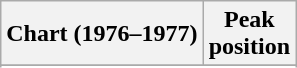<table class="wikitable sortable plainrowheaders" style="text-align:center">
<tr>
<th scope="col">Chart (1976–1977)</th>
<th scope="col">Peak<br>position</th>
</tr>
<tr>
</tr>
<tr>
</tr>
</table>
